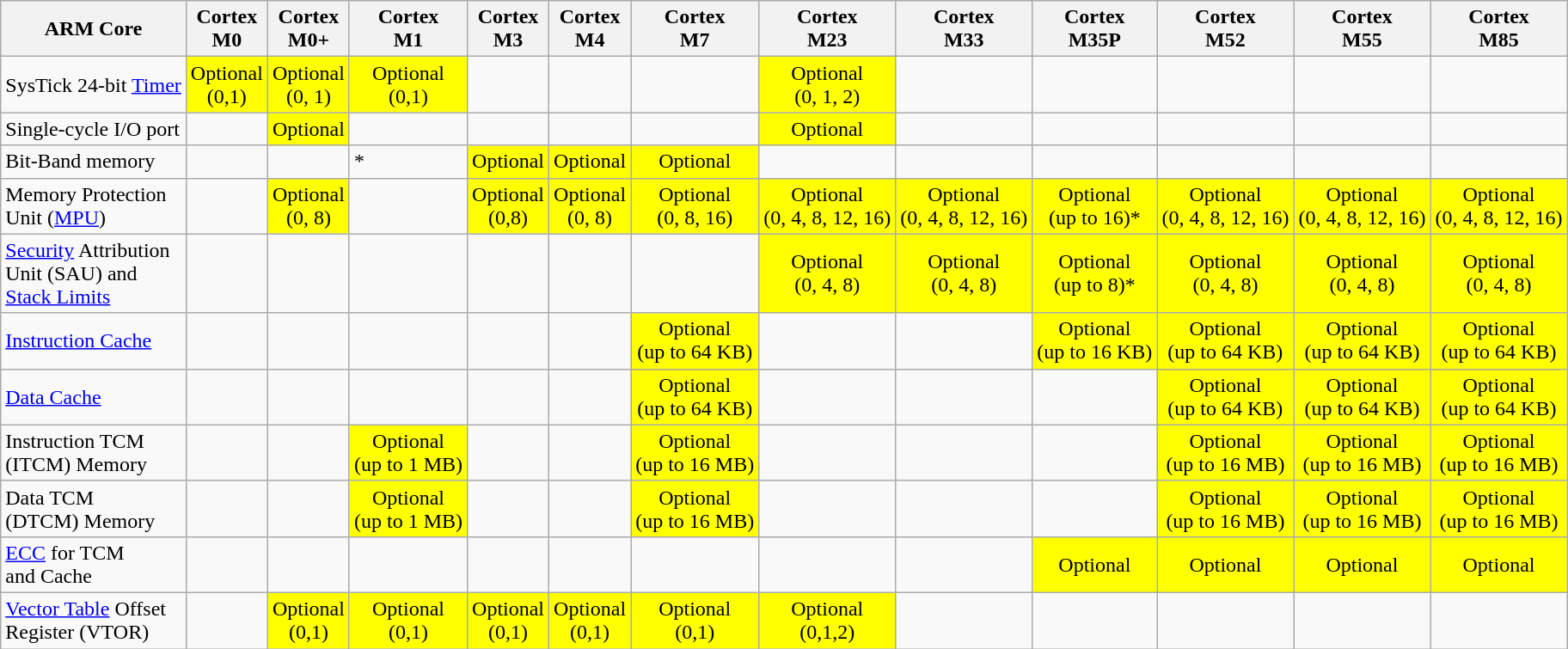<table class="wikitable">
<tr>
<th>ARM Core</th>
<th>Cortex<br>M0</th>
<th>Cortex<br>M0+</th>
<th>Cortex<br>M1</th>
<th>Cortex<br>M3</th>
<th>Cortex<br>M4</th>
<th>Cortex<br>M7</th>
<th>Cortex<br>M23</th>
<th>Cortex<br>M33</th>
<th>Cortex<br>M35P</th>
<th>Cortex<br>M52</th>
<th>Cortex<br>M55</th>
<th>Cortex<br>M85</th>
</tr>
<tr>
<td>SysTick 24-bit <a href='#'>Timer</a></td>
<td style="background: yellow; text-align: center;">Optional<br>(0,1)</td>
<td style="background: yellow; text-align: center;">Optional<br>(0, 1)</td>
<td style="background: yellow; text-align: center;">Optional<br>(0,1)</td>
<td></td>
<td></td>
<td></td>
<td style="background: yellow; text-align: center;">Optional<br>(0, 1, 2)</td>
<td></td>
<td></td>
<td></td>
<td></td>
<td></td>
</tr>
<tr>
<td>Single-cycle I/O port</td>
<td></td>
<td style="background: yellow; text-align: center;">Optional</td>
<td></td>
<td></td>
<td></td>
<td></td>
<td style="background: yellow; text-align: center;">Optional</td>
<td></td>
<td></td>
<td></td>
<td></td>
<td></td>
</tr>
<tr>
<td>Bit-Band memory</td>
<td></td>
<td></td>
<td>*</td>
<td style="background: yellow; text-align: center;">Optional</td>
<td style="background: yellow; text-align: center;">Optional</td>
<td style="background: yellow; text-align: center;">Optional</td>
<td></td>
<td></td>
<td></td>
<td></td>
<td></td>
<td></td>
</tr>
<tr>
<td>Memory Protection<br>Unit (<a href='#'>MPU</a>)</td>
<td></td>
<td style="background: yellow; text-align: center;">Optional<br>(0, 8)</td>
<td></td>
<td style="background: yellow; text-align: center;">Optional<br>(0,8)</td>
<td style="background: yellow; text-align: center;">Optional<br>(0, 8)</td>
<td style="background: yellow; text-align: center;">Optional<br>(0, 8, 16)</td>
<td style="background: yellow; text-align: center;">Optional<br>(0, 4, 8, 12, 16)</td>
<td style="background: yellow; text-align: center;">Optional<br>(0, 4, 8, 12, 16)</td>
<td style="background: yellow; text-align: center;">Optional<br>(up to 16)*</td>
<td style="background: yellow; text-align: center;">Optional<br>(0, 4, 8, 12, 16)</td>
<td style="background: yellow; text-align: center;">Optional<br>(0, 4, 8, 12, 16)</td>
<td style="background: yellow; text-align: center;">Optional<br>(0, 4, 8, 12, 16)</td>
</tr>
<tr>
<td><a href='#'>Security</a> Attribution<br>Unit (SAU) and<br><a href='#'>Stack Limits</a></td>
<td></td>
<td></td>
<td></td>
<td></td>
<td></td>
<td></td>
<td style="background: yellow; text-align: center;">Optional<br>(0, 4, 8)</td>
<td style="background: yellow; text-align: center;">Optional<br>(0, 4, 8)</td>
<td style="background: yellow; text-align: center;">Optional<br>(up to 8)*</td>
<td style="background: yellow; text-align: center;">Optional<br>(0, 4, 8)</td>
<td style="background: yellow; text-align: center;">Optional<br>(0, 4, 8)</td>
<td style="background: yellow; text-align: center;">Optional<br>(0, 4, 8)</td>
</tr>
<tr>
<td><a href='#'>Instruction Cache</a></td>
<td></td>
<td></td>
<td></td>
<td></td>
<td></td>
<td style="background: yellow; text-align: center;">Optional<br>(up to 64 KB)</td>
<td></td>
<td></td>
<td style="background: yellow; text-align: center;">Optional<br>(up to 16 KB)</td>
<td style="background: yellow; text-align: center;">Optional<br>(up to 64 KB)</td>
<td style="background: yellow; text-align: center;">Optional<br>(up to 64 KB)</td>
<td style="background: yellow; text-align: center;">Optional<br>(up to 64 KB)</td>
</tr>
<tr>
<td><a href='#'>Data Cache</a></td>
<td></td>
<td></td>
<td></td>
<td></td>
<td></td>
<td style="background: yellow; text-align: center;">Optional<br>(up to 64 KB)</td>
<td></td>
<td></td>
<td></td>
<td style="background: yellow; text-align: center;">Optional<br>(up to 64 KB)</td>
<td style="background: yellow; text-align: center;">Optional<br>(up to 64 KB)</td>
<td style="background: yellow; text-align: center;">Optional<br>(up to 64 KB)</td>
</tr>
<tr>
<td>Instruction TCM<br>(ITCM) Memory</td>
<td></td>
<td></td>
<td style="background: yellow; text-align: center;">Optional<br>(up to 1 MB)</td>
<td></td>
<td></td>
<td style="background: yellow; text-align: center;">Optional<br>(up to 16 MB)</td>
<td></td>
<td></td>
<td></td>
<td style="background: yellow; text-align: center;">Optional<br>(up to 16 MB)</td>
<td style="background: yellow; text-align: center;">Optional<br>(up to 16 MB)</td>
<td style="background: yellow; text-align: center;">Optional<br>(up to 16 MB)</td>
</tr>
<tr>
<td>Data TCM<br>(DTCM) Memory</td>
<td></td>
<td></td>
<td style="background: yellow; text-align: center;">Optional<br>(up to 1 MB)</td>
<td></td>
<td></td>
<td style="background: yellow; text-align: center;">Optional<br>(up to 16 MB)</td>
<td></td>
<td></td>
<td></td>
<td style="background: yellow; text-align: center;">Optional<br>(up to 16 MB)</td>
<td style="background: yellow; text-align: center;">Optional<br>(up to 16 MB)</td>
<td style="background: yellow; text-align: center;">Optional<br>(up to 16 MB)</td>
</tr>
<tr>
<td><a href='#'>ECC</a> for TCM<br>and Cache</td>
<td></td>
<td></td>
<td></td>
<td></td>
<td></td>
<td></td>
<td></td>
<td></td>
<td style="background: yellow; text-align: center;">Optional</td>
<td style="background: yellow; text-align: center;">Optional</td>
<td style="background: yellow; text-align: center;">Optional</td>
<td style="background: yellow; text-align: center;">Optional</td>
</tr>
<tr>
<td><a href='#'>Vector Table</a> Offset<br>Register (VTOR)</td>
<td></td>
<td style="background: yellow; text-align: center;">Optional<br>(0,1)</td>
<td style="background: yellow; text-align: center;">Optional<br>(0,1)</td>
<td style="background: yellow; text-align: center;">Optional<br>(0,1)</td>
<td style="background: yellow; text-align: center;">Optional<br>(0,1)</td>
<td style="background: yellow; text-align: center;">Optional<br>(0,1)</td>
<td style="background: yellow; text-align: center;">Optional<br>(0,1,2)</td>
<td></td>
<td></td>
<td></td>
<td></td>
<td></td>
</tr>
</table>
